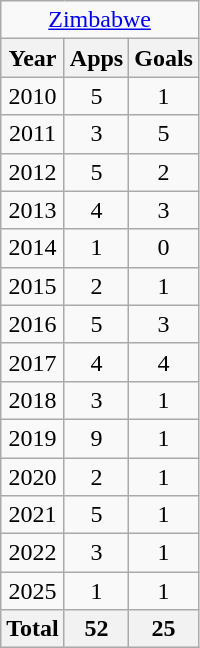<table class="wikitable" style="text-align:center">
<tr>
<td colspan="3"><a href='#'>Zimbabwe</a></td>
</tr>
<tr>
<th>Year</th>
<th>Apps</th>
<th>Goals</th>
</tr>
<tr>
<td>2010</td>
<td>5</td>
<td>1</td>
</tr>
<tr>
<td>2011</td>
<td>3</td>
<td>5</td>
</tr>
<tr>
<td>2012</td>
<td>5</td>
<td>2</td>
</tr>
<tr>
<td>2013</td>
<td>4</td>
<td>3</td>
</tr>
<tr>
<td>2014</td>
<td>1</td>
<td>0</td>
</tr>
<tr>
<td>2015</td>
<td>2</td>
<td>1</td>
</tr>
<tr>
<td>2016</td>
<td>5</td>
<td>3</td>
</tr>
<tr>
<td>2017</td>
<td>4</td>
<td>4</td>
</tr>
<tr>
<td>2018</td>
<td>3</td>
<td>1</td>
</tr>
<tr>
<td>2019</td>
<td>9</td>
<td>1</td>
</tr>
<tr>
<td>2020</td>
<td>2</td>
<td>1</td>
</tr>
<tr>
<td>2021</td>
<td>5</td>
<td>1</td>
</tr>
<tr>
<td>2022</td>
<td>3</td>
<td>1</td>
</tr>
<tr>
<td>2025</td>
<td>1</td>
<td>1</td>
</tr>
<tr>
<th>Total</th>
<th>52</th>
<th>25</th>
</tr>
</table>
